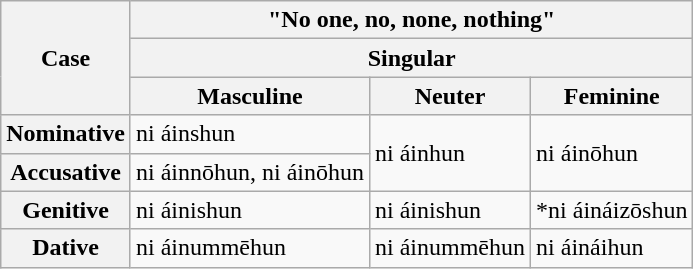<table class="wikitable">
<tr>
<th rowspan="3">Case</th>
<th colspan="3"> "No one, no, none, nothing"</th>
</tr>
<tr>
<th colspan="3"><strong>Singular</strong></th>
</tr>
<tr>
<th><strong>Masculine</strong></th>
<th><strong>Neuter</strong></th>
<th><strong>Feminine</strong></th>
</tr>
<tr>
<th><strong>Nominative</strong></th>
<td>ni áinshun</td>
<td rowspan="2">ni áinhun</td>
<td rowspan="2">ni áinōhun</td>
</tr>
<tr>
<th><strong>Accusative</strong></th>
<td>ni áinnōhun, ni áinōhun</td>
</tr>
<tr>
<th><strong>Genitive</strong></th>
<td>ni áinishun</td>
<td>ni áinishun</td>
<td>*ni áináizōshun</td>
</tr>
<tr>
<th><strong>Dative</strong></th>
<td>ni áinummēhun</td>
<td>ni áinummēhun</td>
<td>ni áináihun</td>
</tr>
</table>
